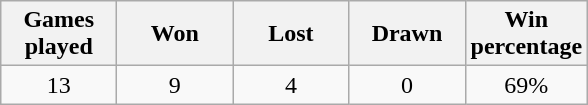<table class="wikitable" style="text-align:center">
<tr>
<th width="70">Games played</th>
<th width="70">Won</th>
<th width="70">Lost</th>
<th width="70">Drawn</th>
<th width="70">Win percentage</th>
</tr>
<tr>
<td>13</td>
<td>9</td>
<td>4</td>
<td>0</td>
<td>69%</td>
</tr>
</table>
